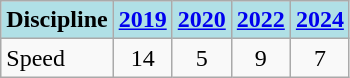<table class="wikitable" style="text-align: center;">
<tr>
<th style="background: #b0e0e6;">Discipline</th>
<th style="background: #b0e0e6;"><a href='#'>2019</a></th>
<th style="background: #b0e0e6;"><a href='#'>2020</a></th>
<th style="background: #b0e0e6;"><a href='#'>2022</a></th>
<th style="background: #b0e0e6;"><a href='#'>2024</a></th>
</tr>
<tr>
<td align="left">Speed</td>
<td>14</td>
<td>5</td>
<td>9</td>
<td>7</td>
</tr>
</table>
